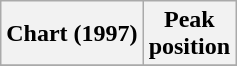<table class="wikitable sortable plainrowheaders" style="text-align:center">
<tr>
<th scope="col">Chart (1997)</th>
<th scope="col">Peak<br>position</th>
</tr>
<tr>
</tr>
</table>
